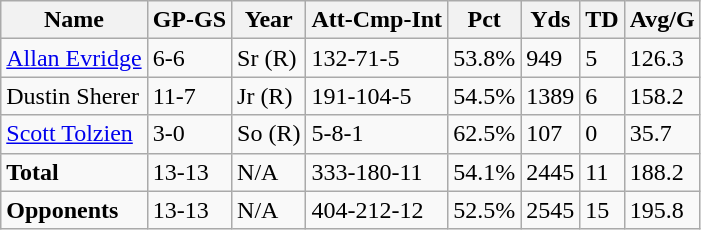<table class="wikitable" style="white-space:nowrap;">
<tr>
<th>Name</th>
<th>GP-GS</th>
<th>Year</th>
<th>Att-Cmp-Int</th>
<th>Pct</th>
<th>Yds</th>
<th>TD</th>
<th>Avg/G</th>
</tr>
<tr>
<td><a href='#'>Allan Evridge</a></td>
<td>6-6</td>
<td>Sr (R)</td>
<td>132-71-5</td>
<td>53.8%</td>
<td>949</td>
<td>5</td>
<td>126.3</td>
</tr>
<tr>
<td>Dustin Sherer</td>
<td>11-7</td>
<td>Jr (R)</td>
<td>191-104-5</td>
<td>54.5%</td>
<td>1389</td>
<td>6</td>
<td>158.2</td>
</tr>
<tr>
<td><a href='#'>Scott Tolzien</a></td>
<td>3-0</td>
<td>So (R)</td>
<td>5-8-1</td>
<td>62.5%</td>
<td>107</td>
<td>0</td>
<td>35.7</td>
</tr>
<tr>
<td><strong>Total</strong></td>
<td>13-13</td>
<td>N/A</td>
<td>333-180-11</td>
<td>54.1%</td>
<td>2445</td>
<td>11</td>
<td>188.2</td>
</tr>
<tr>
<td><strong>Opponents</strong></td>
<td>13-13</td>
<td>N/A</td>
<td>404-212-12</td>
<td>52.5%</td>
<td>2545</td>
<td>15</td>
<td>195.8</td>
</tr>
</table>
